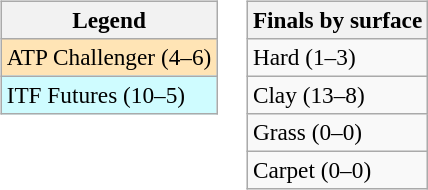<table>
<tr valign=top>
<td><br><table class=wikitable style=font-size:97%>
<tr>
<th>Legend</th>
</tr>
<tr bgcolor=moccasin>
<td>ATP Challenger (4–6)</td>
</tr>
<tr bgcolor=cffcff>
<td>ITF Futures (10–5)</td>
</tr>
</table>
</td>
<td><br><table class=wikitable style=font-size:97%>
<tr>
<th>Finals by surface</th>
</tr>
<tr>
<td>Hard (1–3)</td>
</tr>
<tr>
<td>Clay (13–8)</td>
</tr>
<tr>
<td>Grass (0–0)</td>
</tr>
<tr>
<td>Carpet (0–0)</td>
</tr>
</table>
</td>
</tr>
</table>
